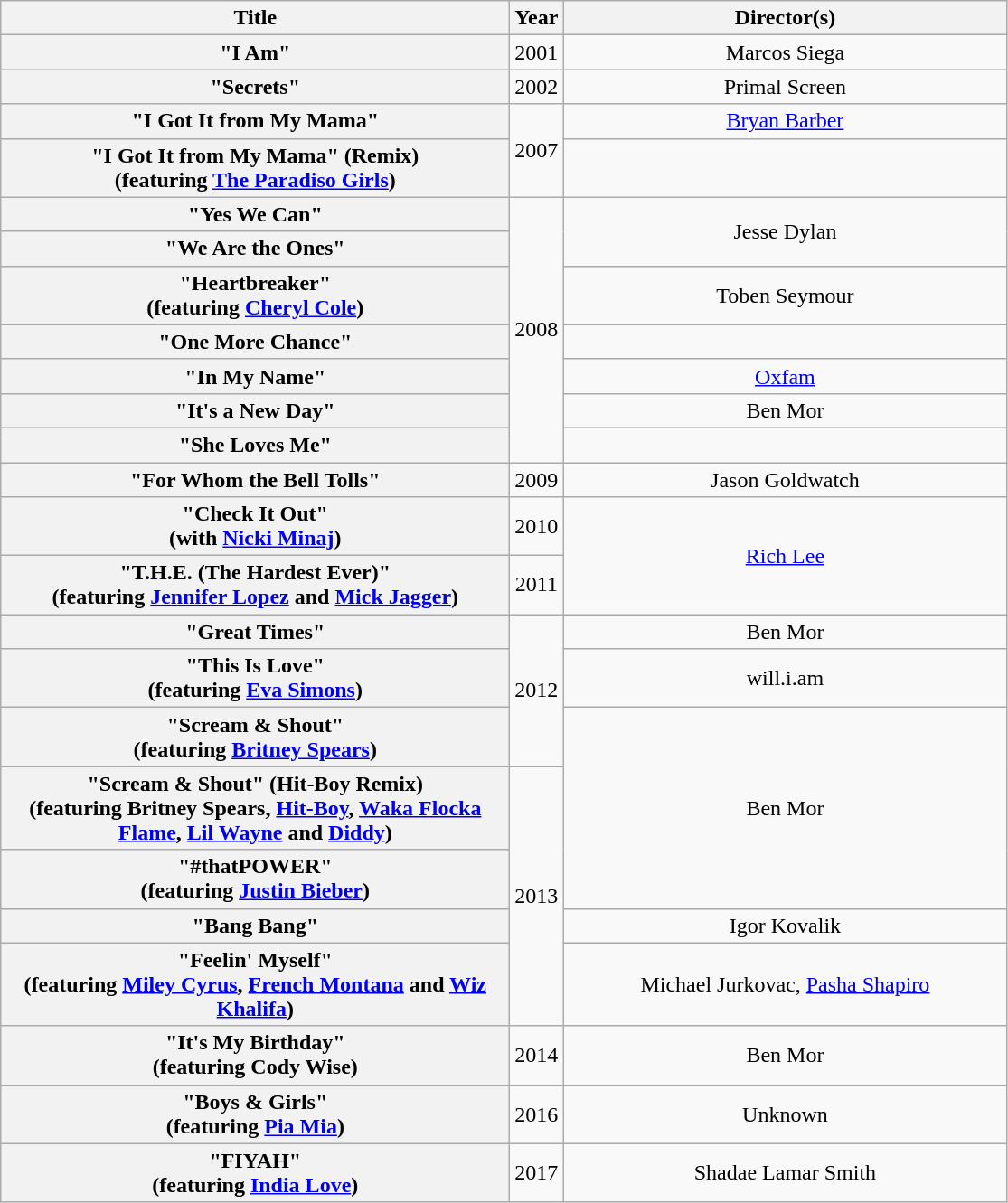<table class="wikitable plainrowheaders" style="text-align:center;">
<tr>
<th scope="col" style="width:23em;">Title</th>
<th scope="col">Year</th>
<th scope="col" style="width:20em;">Director(s)</th>
</tr>
<tr>
<th scope="row">"I Am"</th>
<td>2001</td>
<td>Marcos Siega</td>
</tr>
<tr>
<th scope="row">"Secrets"</th>
<td>2002</td>
<td>Primal Screen</td>
</tr>
<tr>
<th scope="row">"I Got It from My Mama"</th>
<td rowspan="2">2007</td>
<td><a href='#'>Bryan Barber</a></td>
</tr>
<tr>
<th scope="row">"I Got It from My Mama" (Remix)<br><span>(featuring <a href='#'>The Paradiso Girls</a>)</span></th>
<td></td>
</tr>
<tr>
<th scope="row">"Yes We Can"</th>
<td rowspan="7">2008</td>
<td rowspan="2">Jesse Dylan</td>
</tr>
<tr>
<th scope="row">"We Are the Ones"</th>
</tr>
<tr>
<th scope="row">"Heartbreaker"<br><span>(featuring <a href='#'>Cheryl Cole</a>)</span></th>
<td>Toben Seymour</td>
</tr>
<tr>
<th scope="row">"One More Chance"</th>
<td></td>
</tr>
<tr>
<th scope="row">"In My Name"</th>
<td><a href='#'>Oxfam</a></td>
</tr>
<tr>
<th scope="row">"It's a New Day"</th>
<td>Ben Mor</td>
</tr>
<tr>
<th scope="row">"She Loves Me"</th>
<td></td>
</tr>
<tr>
<th scope="row">"For Whom the Bell Tolls"</th>
<td>2009</td>
<td>Jason Goldwatch</td>
</tr>
<tr>
<th scope="row">"Check It Out"<br><span>(with <a href='#'>Nicki Minaj</a>)</span></th>
<td>2010</td>
<td rowspan="2"><a href='#'>Rich Lee</a></td>
</tr>
<tr>
<th scope="row">"T.H.E. (The Hardest Ever)"<br><span>(featuring <a href='#'>Jennifer Lopez</a> and <a href='#'>Mick Jagger</a>)</span></th>
<td>2011</td>
</tr>
<tr>
<th scope="row">"Great Times"</th>
<td rowspan="3">2012</td>
<td>Ben Mor</td>
</tr>
<tr>
<th scope="row">"This Is Love"<br><span>(featuring <a href='#'>Eva Simons</a>)</span></th>
<td>will.i.am</td>
</tr>
<tr>
<th scope="row">"Scream & Shout"<br><span>(featuring <a href='#'>Britney Spears</a>)</span></th>
<td rowspan="3">Ben Mor</td>
</tr>
<tr>
<th scope="row">"Scream & Shout" (Hit-Boy Remix)<br><span>(featuring Britney Spears, <a href='#'>Hit-Boy</a>, <a href='#'>Waka Flocka Flame</a>, <a href='#'>Lil Wayne</a> and <a href='#'>Diddy</a>)</span></th>
<td rowspan="4">2013</td>
</tr>
<tr>
<th scope="row">"#thatPOWER"<br><span>(featuring <a href='#'>Justin Bieber</a>)</span></th>
</tr>
<tr>
<th scope="row">"Bang Bang"</th>
<td>Igor Kovalik</td>
</tr>
<tr>
<th scope="row">"Feelin' Myself"<br><span>(featuring <a href='#'>Miley Cyrus</a>, <a href='#'>French Montana</a> and <a href='#'>Wiz Khalifa</a>)</span></th>
<td>Michael Jurkovac, <a href='#'>Pasha Shapiro</a></td>
</tr>
<tr>
<th scope="row">"It's My Birthday"<br><span>(featuring Cody Wise)</span></th>
<td>2014</td>
<td>Ben Mor</td>
</tr>
<tr>
<th scope="row">"Boys & Girls"<br><span>(featuring <a href='#'>Pia Mia</a>)</span></th>
<td>2016</td>
<td>Unknown</td>
</tr>
<tr>
<th scope="row">"FIYAH"<br><span>(featuring <a href='#'>India Love</a>)</span></th>
<td>2017</td>
<td>Shadae Lamar Smith</td>
</tr>
</table>
